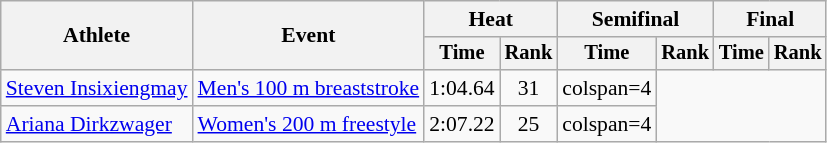<table class=wikitable style="font-size:90%">
<tr>
<th rowspan="2">Athlete</th>
<th rowspan="2">Event</th>
<th colspan="2">Heat</th>
<th colspan="2">Semifinal</th>
<th colspan="2">Final</th>
</tr>
<tr style="font-size:95%">
<th>Time</th>
<th>Rank</th>
<th>Time</th>
<th>Rank</th>
<th>Time</th>
<th>Rank</th>
</tr>
<tr align=center>
<td align=left><a href='#'>Steven Insixiengmay</a></td>
<td align=left><a href='#'>Men's 100 m breaststroke</a></td>
<td>1:04.64</td>
<td>31</td>
<td>colspan=4 </td>
</tr>
<tr align=center>
<td align=left><a href='#'>Ariana Dirkzwager</a></td>
<td align=left><a href='#'>Women's 200 m freestyle</a></td>
<td>2:07.22</td>
<td>25</td>
<td>colspan=4 </td>
</tr>
</table>
